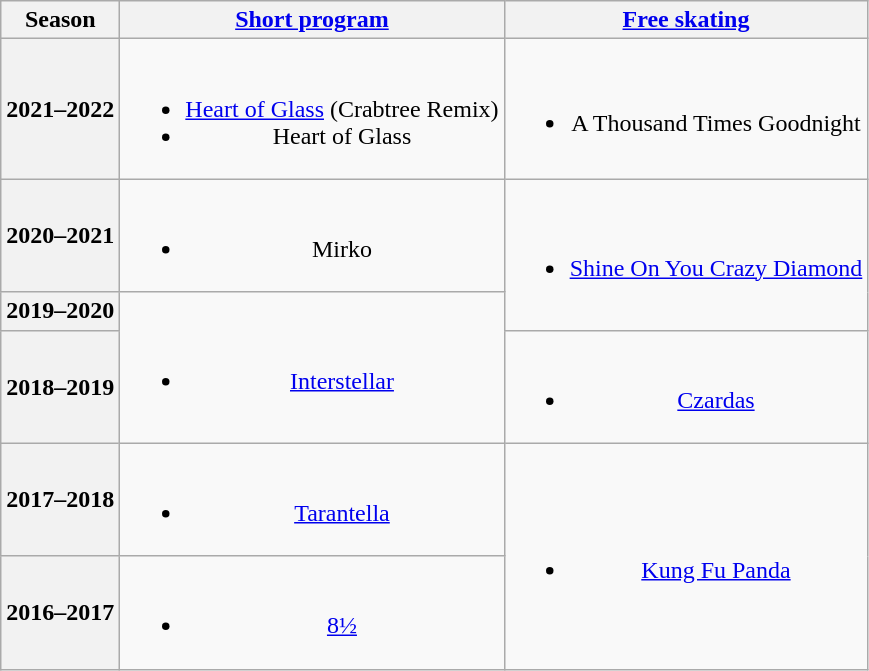<table class=wikitable style=text-align:center>
<tr>
<th>Season</th>
<th><a href='#'>Short program</a></th>
<th><a href='#'>Free skating</a></th>
</tr>
<tr>
<th>2021–2022 <br> </th>
<td><br><ul><li><a href='#'>Heart of Glass</a> (Crabtree Remix) <br> </li><li>Heart of Glass <br> </li></ul></td>
<td><br><ul><li>A Thousand Times Goodnight <br> </li></ul></td>
</tr>
<tr>
<th>2020–2021 <br> </th>
<td><br><ul><li>Mirko <br> </li></ul></td>
<td rowspan=2><br><ul><li><a href='#'>Shine On You Crazy Diamond</a> <br></li></ul></td>
</tr>
<tr>
<th>2019–2020 <br> </th>
<td rowspan=2><br><ul><li><a href='#'>Interstellar</a> <br></li></ul></td>
</tr>
<tr>
<th>2018–2019 <br> </th>
<td><br><ul><li><a href='#'>Czardas</a> <br></li></ul></td>
</tr>
<tr>
<th>2017–2018 <br> </th>
<td><br><ul><li><a href='#'>Tarantella</a></li></ul></td>
<td rowspan=2><br><ul><li><a href='#'>Kung Fu Panda</a> <br></li></ul></td>
</tr>
<tr>
<th>2016–2017 <br> </th>
<td><br><ul><li><a href='#'>8½</a> <br></li></ul></td>
</tr>
</table>
